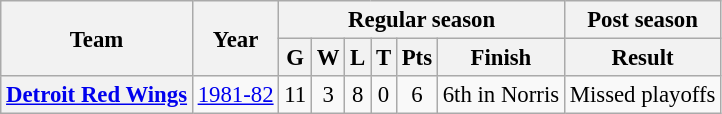<table class="wikitable" style="font-size: 95%; text-align:center;">
<tr>
<th rowspan="2">Team</th>
<th rowspan="2">Year</th>
<th colspan="6">Regular season</th>
<th colspan="1">Post season</th>
</tr>
<tr>
<th>G</th>
<th>W</th>
<th>L</th>
<th>T</th>
<th>Pts</th>
<th>Finish</th>
<th>Result</th>
</tr>
<tr>
<th><a href='#'>Detroit Red Wings</a></th>
<td><a href='#'>1981-82</a></td>
<td>11</td>
<td>3</td>
<td>8</td>
<td>0</td>
<td>6</td>
<td>6th in Norris</td>
<td>Missed playoffs</td>
</tr>
</table>
